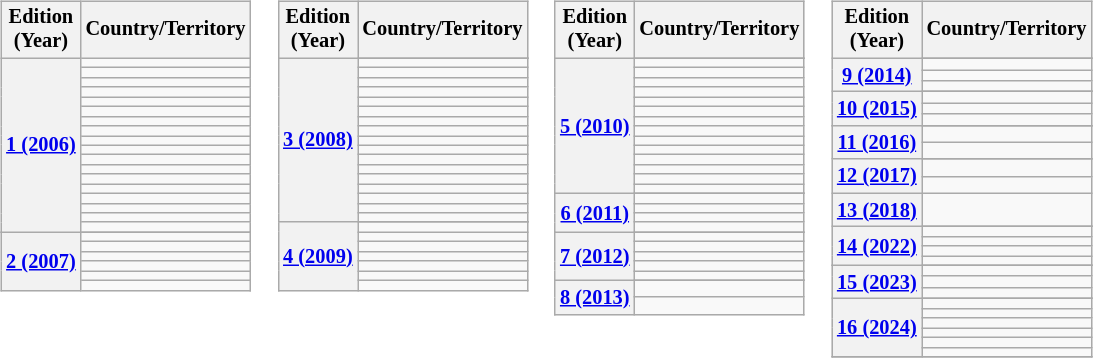<table>
<tr style="vertical-align:top">
<td><br><table class="wikitable" style="font-size:85%">
<tr>
<th scope="col">Edition<br>(Year)</th>
<th scope="col">Country/Territory</th>
</tr>
<tr>
<th scope="row" style="vertical-align:top center;" rowspan="18"><a href='#'>1 (2006)</a></th>
<td></td>
</tr>
<tr>
<td></td>
</tr>
<tr>
<td></td>
</tr>
<tr>
<td></td>
</tr>
<tr>
<td></td>
</tr>
<tr>
<td></td>
</tr>
<tr>
<td></td>
</tr>
<tr>
<td></td>
</tr>
<tr>
<td></td>
</tr>
<tr>
<td></td>
</tr>
<tr>
<td></td>
</tr>
<tr>
<td></td>
</tr>
<tr>
<td></td>
</tr>
<tr>
<td></td>
</tr>
<tr>
<td></td>
</tr>
<tr>
<td></td>
</tr>
<tr>
<td></td>
</tr>
<tr>
<td></td>
</tr>
<tr>
<th scope="row" style="vertical-align:top center;" rowspan="7"><a href='#'>2 (2007)</a></th>
</tr>
<tr>
<td></td>
</tr>
<tr>
<td></td>
</tr>
<tr>
<td></td>
</tr>
<tr>
<td></td>
</tr>
<tr>
<td></td>
</tr>
<tr>
<td></td>
</tr>
</table>
</td>
<td><br><table class="wikitable" style="font-size:85%">
<tr>
<th scope="col">Edition<br>(Year)</th>
<th scope="col">Country/Territory</th>
</tr>
<tr>
<th scope="row" style="vertical-align:top center;" rowspan="18"><a href='#'>3 (2008)</a></th>
</tr>
<tr>
<td></td>
</tr>
<tr>
<td></td>
</tr>
<tr>
<td></td>
</tr>
<tr>
<td></td>
</tr>
<tr>
<td></td>
</tr>
<tr>
<td></td>
</tr>
<tr>
<td></td>
</tr>
<tr>
<td></td>
</tr>
<tr>
<td></td>
</tr>
<tr>
<td></td>
</tr>
<tr>
<td></td>
</tr>
<tr>
<td></td>
</tr>
<tr>
<td></td>
</tr>
<tr>
<td></td>
</tr>
<tr>
<td></td>
</tr>
<tr>
<td></td>
</tr>
<tr>
<td></td>
</tr>
<tr>
<th scope="row" style="vertical-align:top center;" rowspan="8"><a href='#'>4 (2009)</a></th>
</tr>
<tr>
<td></td>
</tr>
<tr>
<td></td>
</tr>
<tr>
<td></td>
</tr>
<tr>
<td></td>
</tr>
<tr>
<td></td>
</tr>
<tr>
<td></td>
</tr>
<tr>
<td></td>
</tr>
</table>
</td>
<td><br><table class="wikitable" style="font-size:85%">
<tr>
<th scope="col">Edition<br>(Year)</th>
<th scope="col">Country/Territory</th>
</tr>
<tr>
<th scope="row" style="vertical-align:top center;" rowspan="15"><a href='#'>5 (2010)</a></th>
</tr>
<tr>
<td></td>
</tr>
<tr>
<td></td>
</tr>
<tr>
<td></td>
</tr>
<tr>
<td></td>
</tr>
<tr>
<td></td>
</tr>
<tr>
<td></td>
</tr>
<tr>
<td></td>
</tr>
<tr>
<td></td>
</tr>
<tr>
<td></td>
</tr>
<tr>
<td></td>
</tr>
<tr>
<td></td>
</tr>
<tr>
<td></td>
</tr>
<tr>
<td></td>
</tr>
<tr>
<td></td>
</tr>
<tr>
<th scope="row" style="vertical-align:top center;" rowspan="5"><a href='#'>6 (2011)</a></th>
</tr>
<tr>
<td></td>
</tr>
<tr>
<td></td>
</tr>
<tr>
<td></td>
</tr>
<tr>
<td></td>
</tr>
<tr>
<th scope="row" style="vertical-align:top center;" rowspan="6"><a href='#'>7 (2012)</a></th>
</tr>
<tr>
<td></td>
</tr>
<tr>
<td></td>
</tr>
<tr>
<td></td>
</tr>
<tr>
<td></td>
</tr>
<tr>
<td></td>
</tr>
<tr>
<th scope="row" style="vertical-align:top center;" rowspan="3"><a href='#'>8 (2013)</a></th>
</tr>
<tr>
<td></td>
</tr>
<tr>
<td></td>
</tr>
</table>
</td>
<td><br><table class="wikitable" style="font-size:85%">
<tr>
<th scope="col">Edition<br>(Year)</th>
<th scope="col">Country/Territory</th>
</tr>
<tr>
<th scope="row" style="vertical-align:top center;" rowspan="4"><a href='#'>9 (2014)</a></th>
</tr>
<tr>
<td></td>
</tr>
<tr>
<td></td>
</tr>
<tr>
<td></td>
</tr>
<tr>
<th scope="row" style="vertical-align:top center;" rowspan="4"><a href='#'>10 (2015)</a></th>
</tr>
<tr>
<td></td>
</tr>
<tr>
<td></td>
</tr>
<tr>
<td></td>
</tr>
<tr>
<th scope="row" style="vertical-align:top center;" rowspan="3"><a href='#'>11 (2016)</a></th>
</tr>
<tr>
<td></td>
</tr>
<tr>
<td></td>
</tr>
<tr>
<th scope="row" style="vertical-align:top center;" rowspan="3"><a href='#'>12 (2017)</a></th>
</tr>
<tr>
<td></td>
</tr>
<tr>
<td></td>
</tr>
<tr>
<th scope="row" style="vertical-align:top center;"><a href='#'>13 (2018)</a></th>
<td></td>
</tr>
<tr>
<th scope="row" style="vertical-align:top center;" rowspan="5"><a href='#'>14 (2022)</a></th>
</tr>
<tr>
<td></td>
</tr>
<tr>
<td></td>
</tr>
<tr>
<td></td>
</tr>
<tr>
<td></td>
</tr>
<tr>
<th scope="row" style="vertical-align:top center;" rowspan="4"><a href='#'>15 (2023)</a></th>
</tr>
<tr>
<td></td>
</tr>
<tr>
<td></td>
</tr>
<tr>
<td></td>
</tr>
<tr>
<th scope="row" style="vertical-align:top center;" rowspan="7"><a href='#'>16 (2024)</a></th>
</tr>
<tr>
<td></td>
</tr>
<tr>
<td></td>
</tr>
<tr>
<td></td>
</tr>
<tr>
<td></td>
</tr>
<tr>
<td></td>
</tr>
<tr>
<td></td>
</tr>
<tr>
</tr>
</table>
</td>
</tr>
</table>
